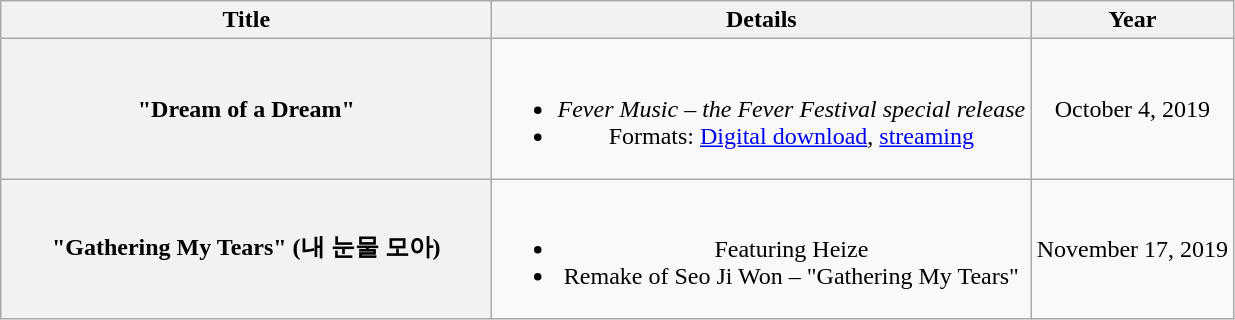<table class="wikitable plainrowheaders" style="text-align:center;">
<tr>
<th scope="col" style="width:20em;">Title</th>
<th scope="col" style="width:22em;">Details</th>
<th scope="col" style="width:8em;">Year</th>
</tr>
<tr>
<th scope="row">"Dream of a Dream"</th>
<td><br><ul><li><em>Fever Music – the Fever Festival special release</em></li><li>Formats: <a href='#'>Digital download</a>, <a href='#'>streaming</a></li></ul></td>
<td>October 4, 2019</td>
</tr>
<tr>
<th scope="row">"Gathering My Tears" (내 눈물 모아)</th>
<td><br><ul><li>Featuring Heize</li><li>Remake of Seo Ji Won – "Gathering My Tears"</li></ul></td>
<td>November 17, 2019</td>
</tr>
</table>
